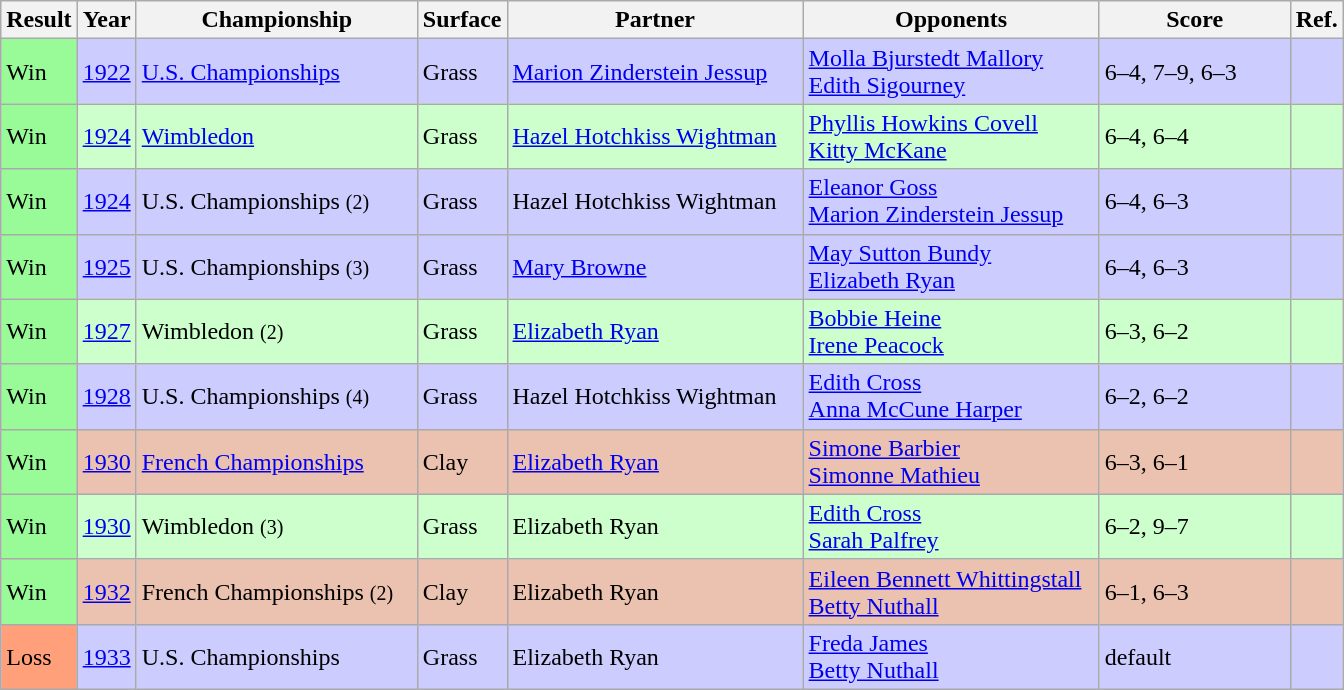<table class='sortable wikitable'>
<tr>
<th style="width:40px">Result</th>
<th style="width:30px">Year</th>
<th style="width:180px">Championship</th>
<th style="width:50px">Surface</th>
<th style="width:190px">Partner</th>
<th style="width:190px">Opponents</th>
<th style="width:120px" class="unsortable">Score</th>
<th style="width:15px" class="unsortable">Ref.</th>
</tr>
<tr style="background:#ccf;">
<td style="background:#98fb98;">Win</td>
<td><a href='#'>1922</a></td>
<td><a href='#'>U.S. Championships</a></td>
<td>Grass</td>
<td> <a href='#'>Marion Zinderstein Jessup</a></td>
<td> <a href='#'>Molla Bjurstedt Mallory</a><br> <a href='#'>Edith Sigourney</a></td>
<td>6–4, 7–9, 6–3</td>
<td></td>
</tr>
<tr style="background:#cfc;">
<td style="background:#98fb98;">Win</td>
<td><a href='#'>1924</a></td>
<td><a href='#'>Wimbledon</a></td>
<td>Grass</td>
<td> <a href='#'>Hazel Hotchkiss Wightman</a></td>
<td> <a href='#'>Phyllis Howkins Covell</a><br> <a href='#'>Kitty McKane</a></td>
<td>6–4, 6–4</td>
<td></td>
</tr>
<tr style="background:#ccf;">
<td style="background:#98fb98;">Win</td>
<td><a href='#'>1924</a></td>
<td>U.S. Championships <small>(2)</small></td>
<td>Grass</td>
<td> Hazel Hotchkiss Wightman</td>
<td> <a href='#'>Eleanor Goss</a><br> <a href='#'>Marion Zinderstein Jessup</a></td>
<td>6–4, 6–3</td>
<td></td>
</tr>
<tr style="background:#ccf;">
<td style="background:#98fb98;">Win</td>
<td><a href='#'>1925</a></td>
<td>U.S. Championships <small>(3)</small></td>
<td>Grass</td>
<td> <a href='#'>Mary Browne</a></td>
<td> <a href='#'>May Sutton Bundy</a><br> <a href='#'>Elizabeth Ryan</a></td>
<td>6–4, 6–3</td>
<td></td>
</tr>
<tr style="background:#cfc;">
<td style="background:#98fb98;">Win</td>
<td><a href='#'>1927</a></td>
<td>Wimbledon <small>(2)</small></td>
<td>Grass</td>
<td> <a href='#'>Elizabeth Ryan</a></td>
<td> <a href='#'>Bobbie Heine</a><br> <a href='#'>Irene Peacock</a></td>
<td>6–3, 6–2</td>
<td></td>
</tr>
<tr style="background:#ccf;">
<td style="background:#98fb98;">Win</td>
<td><a href='#'>1928</a></td>
<td>U.S. Championships <small>(4)</small></td>
<td>Grass</td>
<td> Hazel Hotchkiss Wightman</td>
<td> <a href='#'>Edith Cross</a><br> <a href='#'>Anna McCune Harper</a></td>
<td>6–2, 6–2</td>
<td></td>
</tr>
<tr style="background:#ebc2af;">
<td style="background:#98fb98;">Win</td>
<td><a href='#'>1930</a></td>
<td><a href='#'>French Championships</a></td>
<td>Clay</td>
<td> <a href='#'>Elizabeth Ryan</a></td>
<td> <a href='#'>Simone Barbier</a><br> <a href='#'>Simonne Mathieu</a></td>
<td>6–3, 6–1</td>
<td></td>
</tr>
<tr style="background:#cfc;">
<td style="background:#98fb98;">Win</td>
<td><a href='#'>1930</a></td>
<td>Wimbledon <small>(3)</small></td>
<td>Grass</td>
<td> Elizabeth Ryan</td>
<td> <a href='#'>Edith Cross</a><br> <a href='#'>Sarah Palfrey</a></td>
<td>6–2, 9–7</td>
<td></td>
</tr>
<tr style="background:#ebc2af;">
<td style="background:#98fb98;">Win</td>
<td><a href='#'>1932</a></td>
<td>French Championships <small>(2)</small></td>
<td>Clay</td>
<td> Elizabeth Ryan</td>
<td> <a href='#'>Eileen Bennett Whittingstall</a><br> <a href='#'>Betty Nuthall</a></td>
<td>6–1, 6–3</td>
<td></td>
</tr>
<tr style="background:#ccf;">
<td style="background:#ffa07a;">Loss</td>
<td><a href='#'>1933</a></td>
<td>U.S. Championships</td>
<td>Grass</td>
<td> Elizabeth Ryan</td>
<td> <a href='#'>Freda James</a><br> <a href='#'>Betty Nuthall</a></td>
<td>default</td>
<td></td>
</tr>
</table>
